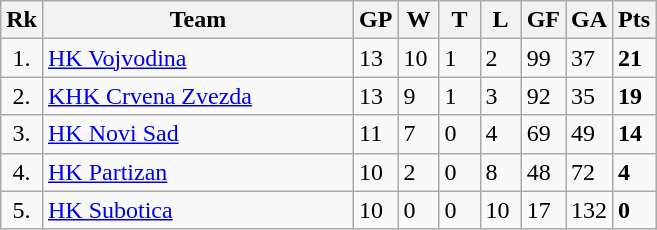<table class="wikitable" style="text-align:left;">
<tr>
<th width=20>Rk</th>
<th width=200>Team</th>
<th width=20 abbr="Games Played">GP</th>
<th width=20 abbr="Won">W</th>
<th width=20 abbr="Ried">T</th>
<th width=20 abbr="Lost">L</th>
<th width=20 abbr="Goals for">GF</th>
<th width=20 abbr="Goals against">GA</th>
<th width=20 abbr="Points">Pts</th>
</tr>
<tr>
<td style="text-align:center;">1.</td>
<td><a href='#'>HK Vojvodina</a></td>
<td>13</td>
<td>10</td>
<td>1</td>
<td>2</td>
<td>99</td>
<td>37</td>
<td><strong>21</strong></td>
</tr>
<tr>
<td style="text-align:center;">2.</td>
<td><a href='#'>KHK Crvena Zvezda</a></td>
<td>13</td>
<td>9</td>
<td>1</td>
<td>3</td>
<td>92</td>
<td>35</td>
<td><strong>19</strong></td>
</tr>
<tr>
<td style="text-align:center;">3.</td>
<td><a href='#'>HK Novi Sad</a></td>
<td>11</td>
<td>7</td>
<td>0</td>
<td>4</td>
<td>69</td>
<td>49</td>
<td><strong>14</strong></td>
</tr>
<tr>
<td style="text-align:center;">4.</td>
<td><a href='#'>HK Partizan</a></td>
<td>10</td>
<td>2</td>
<td>0</td>
<td>8</td>
<td>48</td>
<td>72</td>
<td><strong>4</strong></td>
</tr>
<tr>
<td style="text-align:center;">5.</td>
<td><a href='#'>HK Subotica</a></td>
<td>10</td>
<td>0</td>
<td>0</td>
<td>10</td>
<td>17</td>
<td>132</td>
<td><strong>0</strong></td>
</tr>
</table>
